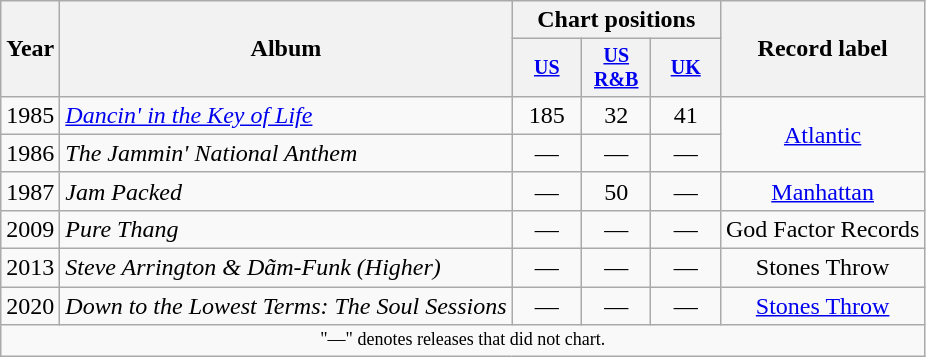<table class="wikitable" style="text-align:center;">
<tr>
<th rowspan="2">Year</th>
<th rowspan="2">Album</th>
<th colspan="3">Chart positions</th>
<th rowspan="2">Record label</th>
</tr>
<tr style="font-size:smaller;">
<th width="40"><a href='#'>US</a><br></th>
<th width="40"><a href='#'>US R&B</a><br></th>
<th width="40"><a href='#'>UK</a><br></th>
</tr>
<tr>
<td rowspan="1">1985</td>
<td align="left"><em><a href='#'>Dancin' in the Key of Life</a></em></td>
<td>185</td>
<td>32</td>
<td>41</td>
<td rowspan="2"><a href='#'>Atlantic</a></td>
</tr>
<tr>
<td rowspan="1">1986</td>
<td align="left"><em>The Jammin' National Anthem</em></td>
<td>—</td>
<td>—</td>
<td>—</td>
</tr>
<tr>
<td rowspan="1">1987</td>
<td align="left"><em>Jam Packed</em></td>
<td>—</td>
<td>50</td>
<td>—</td>
<td rowspan="1"><a href='#'>Manhattan</a></td>
</tr>
<tr>
<td rowspan="1">2009</td>
<td align="left"><em>Pure Thang</em></td>
<td>—</td>
<td>—</td>
<td>—</td>
<td rowspan="1">God Factor Records</td>
</tr>
<tr>
<td rowspan="1">2013</td>
<td align="left"><em>Steve Arrington & Dãm-Funk (Higher)</em></td>
<td>—</td>
<td>—</td>
<td>—</td>
<td rowspan="1">Stones Throw</td>
</tr>
<tr>
<td rowspan="1">2020</td>
<td align="left"><em>Down to the Lowest Terms: The Soul Sessions</em></td>
<td>—</td>
<td>—</td>
<td>—</td>
<td rowspan="1"><a href='#'>Stones Throw</a></td>
</tr>
<tr>
<td colspan="6" style="text-align:center; font-size:9pt;">"—" denotes releases that did not chart.</td>
</tr>
</table>
